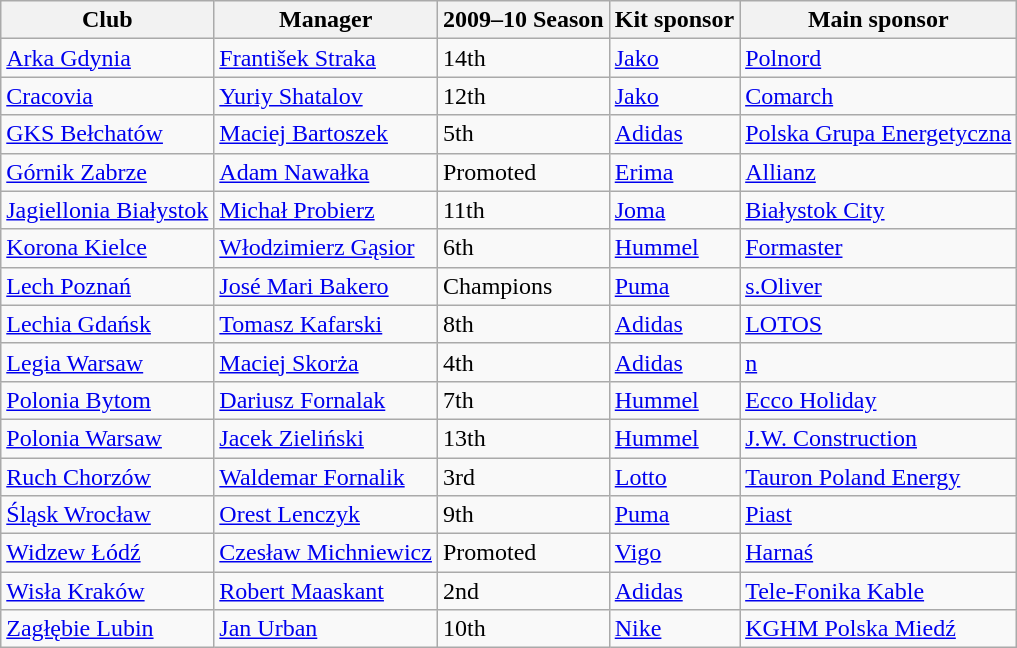<table class="wikitable sortable" style="font-size=90%;">
<tr>
<th>Club</th>
<th>Manager</th>
<th>2009–10 Season</th>
<th>Kit sponsor</th>
<th>Main sponsor</th>
</tr>
<tr>
<td><a href='#'>Arka Gdynia</a></td>
<td> <a href='#'>František Straka</a></td>
<td>14th</td>
<td><a href='#'>Jako</a></td>
<td><a href='#'>Polnord</a></td>
</tr>
<tr>
<td><a href='#'>Cracovia</a></td>
<td> <a href='#'>Yuriy Shatalov</a></td>
<td>12th</td>
<td><a href='#'>Jako</a></td>
<td><a href='#'>Comarch</a></td>
</tr>
<tr>
<td><a href='#'>GKS Bełchatów</a></td>
<td> <a href='#'>Maciej Bartoszek</a></td>
<td>5th</td>
<td><a href='#'>Adidas</a></td>
<td><a href='#'>Polska Grupa Energetyczna</a></td>
</tr>
<tr>
<td><a href='#'>Górnik Zabrze</a></td>
<td> <a href='#'>Adam Nawałka</a></td>
<td>Promoted</td>
<td><a href='#'>Erima</a></td>
<td><a href='#'>Allianz</a></td>
</tr>
<tr>
<td><a href='#'>Jagiellonia Białystok</a></td>
<td> <a href='#'>Michał Probierz</a></td>
<td>11th</td>
<td><a href='#'>Joma</a></td>
<td><a href='#'>Białystok City</a></td>
</tr>
<tr>
<td><a href='#'>Korona Kielce</a></td>
<td> <a href='#'>Włodzimierz Gąsior</a></td>
<td>6th</td>
<td><a href='#'>Hummel</a></td>
<td><a href='#'>Formaster</a></td>
</tr>
<tr>
<td><a href='#'>Lech Poznań</a></td>
<td> <a href='#'>José Mari Bakero</a></td>
<td>Champions</td>
<td><a href='#'>Puma</a></td>
<td><a href='#'>s.Oliver</a></td>
</tr>
<tr>
<td><a href='#'>Lechia Gdańsk</a></td>
<td> <a href='#'>Tomasz Kafarski</a></td>
<td>8th</td>
<td><a href='#'>Adidas</a></td>
<td><a href='#'>LOTOS</a></td>
</tr>
<tr>
<td><a href='#'>Legia Warsaw</a></td>
<td> <a href='#'>Maciej Skorża</a></td>
<td>4th</td>
<td><a href='#'>Adidas</a></td>
<td><a href='#'>n</a></td>
</tr>
<tr>
<td><a href='#'>Polonia Bytom</a></td>
<td> <a href='#'>Dariusz Fornalak</a></td>
<td>7th</td>
<td><a href='#'>Hummel</a></td>
<td><a href='#'>Ecco Holiday</a></td>
</tr>
<tr>
<td><a href='#'>Polonia Warsaw</a></td>
<td> <a href='#'>Jacek Zieliński</a></td>
<td>13th</td>
<td><a href='#'>Hummel</a></td>
<td><a href='#'>J.W. Construction</a></td>
</tr>
<tr>
<td><a href='#'>Ruch Chorzów</a></td>
<td> <a href='#'>Waldemar Fornalik</a></td>
<td>3rd</td>
<td><a href='#'>Lotto</a></td>
<td><a href='#'>Tauron Poland Energy</a></td>
</tr>
<tr>
<td><a href='#'>Śląsk Wrocław</a></td>
<td> <a href='#'>Orest Lenczyk</a></td>
<td>9th</td>
<td><a href='#'>Puma</a></td>
<td><a href='#'>Piast</a></td>
</tr>
<tr>
<td><a href='#'>Widzew Łódź</a></td>
<td> <a href='#'>Czesław Michniewicz</a></td>
<td>Promoted</td>
<td><a href='#'>Vigo</a></td>
<td><a href='#'>Harnaś</a></td>
</tr>
<tr>
<td><a href='#'>Wisła Kraków</a></td>
<td> <a href='#'>Robert Maaskant</a></td>
<td>2nd</td>
<td><a href='#'>Adidas</a></td>
<td><a href='#'>Tele-Fonika Kable</a></td>
</tr>
<tr>
<td><a href='#'>Zagłębie Lubin</a></td>
<td> <a href='#'>Jan Urban</a></td>
<td>10th</td>
<td><a href='#'>Nike</a></td>
<td><a href='#'>KGHM Polska Miedź</a></td>
</tr>
</table>
